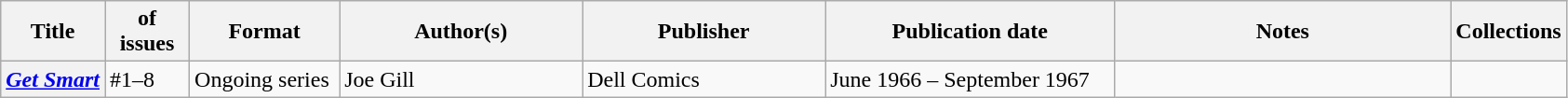<table class="wikitable">
<tr>
<th>Title</th>
<th style="width:40pt"> of issues</th>
<th style="width:75pt">Format</th>
<th style="width:125pt">Author(s)</th>
<th style="width:125pt">Publisher</th>
<th style="width:150pt">Publication date</th>
<th style="width:175pt">Notes</th>
<th>Collections</th>
</tr>
<tr>
<th><em><a href='#'>Get Smart</a></em></th>
<td>#1–8</td>
<td>Ongoing series</td>
<td>Joe Gill</td>
<td>Dell Comics</td>
<td>June 1966 – September 1967</td>
<td></td>
<td></td>
</tr>
</table>
